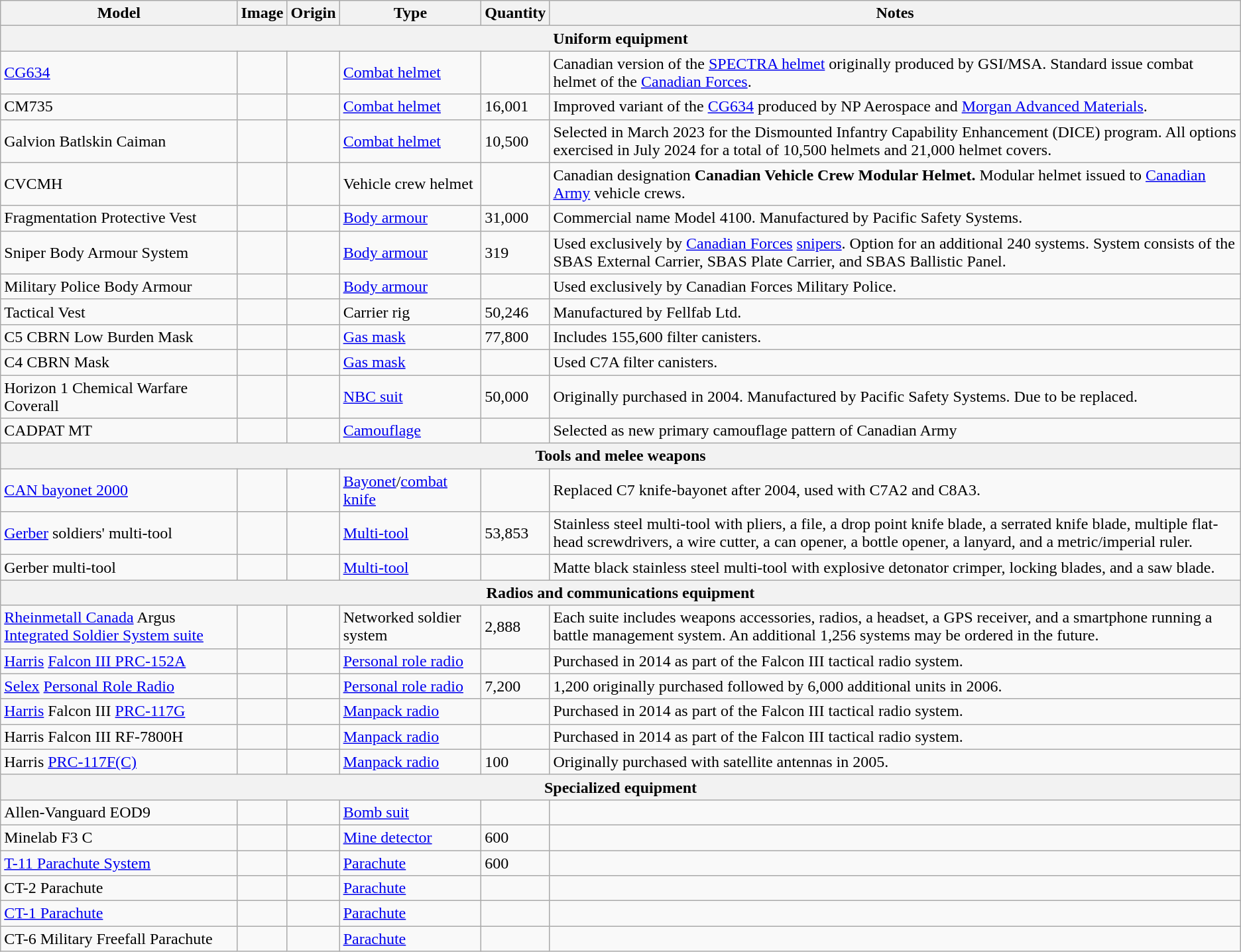<table class="wikitable">
<tr>
<th>Model</th>
<th>Image</th>
<th>Origin</th>
<th>Type</th>
<th>Quantity</th>
<th>Notes</th>
</tr>
<tr>
<th colspan="6">Uniform equipment</th>
</tr>
<tr>
<td><a href='#'>CG634</a></td>
<td></td>
<td></td>
<td><a href='#'>Combat helmet</a></td>
<td></td>
<td>Canadian version of the <a href='#'>SPECTRA helmet</a> originally produced by GSI/MSA. Standard issue combat helmet of the <a href='#'>Canadian Forces</a>.</td>
</tr>
<tr>
<td>CM735</td>
<td></td>
<td><br></td>
<td><a href='#'>Combat helmet</a></td>
<td>16,001</td>
<td>Improved variant of the <a href='#'>CG634</a> produced by NP Aerospace and <a href='#'>Morgan Advanced Materials</a>.</td>
</tr>
<tr>
<td>Galvion Batlskin Caiman</td>
<td></td>
<td></td>
<td><a href='#'>Combat helmet</a></td>
<td>10,500</td>
<td>Selected in March 2023 for the Dismounted Infantry Capability Enhancement (DICE) program. All options exercised in July 2024 for a total of 10,500 helmets and 21,000 helmet covers.</td>
</tr>
<tr>
<td>CVCMH</td>
<td></td>
<td></td>
<td>Vehicle crew helmet</td>
<td></td>
<td>Canadian designation <strong>Canadian Vehicle Crew Modular Helmet.</strong> Modular helmet issued to <a href='#'>Canadian Army</a> vehicle crews.</td>
</tr>
<tr>
<td>Fragmentation Protective Vest</td>
<td></td>
<td></td>
<td><a href='#'>Body armour</a></td>
<td>31,000</td>
<td>Commercial name Model 4100. Manufactured by Pacific Safety Systems.</td>
</tr>
<tr>
<td>Sniper Body Armour System</td>
<td></td>
<td></td>
<td><a href='#'>Body armour</a></td>
<td>319</td>
<td>Used exclusively by <a href='#'>Canadian Forces</a> <a href='#'>snipers</a>. Option for an additional 240 systems. System consists of the SBAS External Carrier,  SBAS Plate Carrier, and SBAS Ballistic Panel.</td>
</tr>
<tr>
<td>Military Police Body Armour</td>
<td></td>
<td></td>
<td><a href='#'>Body armour</a></td>
<td></td>
<td>Used exclusively by Canadian Forces Military Police.</td>
</tr>
<tr>
<td>Tactical Vest</td>
<td></td>
<td></td>
<td>Carrier rig</td>
<td>50,246</td>
<td>Manufactured by Fellfab Ltd.</td>
</tr>
<tr>
<td>C5 CBRN Low Burden Mask</td>
<td></td>
<td></td>
<td><a href='#'>Gas mask</a></td>
<td>77,800</td>
<td>Includes 155,600 filter canisters.</td>
</tr>
<tr>
<td>C4 CBRN Mask</td>
<td></td>
<td></td>
<td><a href='#'>Gas mask</a></td>
<td></td>
<td>Used C7A filter canisters.</td>
</tr>
<tr>
<td>Horizon 1 Chemical Warfare Coverall</td>
<td></td>
<td></td>
<td><a href='#'>NBC suit</a></td>
<td>50,000</td>
<td>Originally purchased in 2004. Manufactured by Pacific Safety Systems. Due to be replaced.</td>
</tr>
<tr>
<td>CADPAT MT</td>
<td></td>
<td></td>
<td><a href='#'>Camouflage</a></td>
<td></td>
<td>Selected as new primary camouflage pattern of Canadian Army</td>
</tr>
<tr>
<th colspan="6">Tools and melee weapons</th>
</tr>
<tr>
<td><a href='#'>CAN bayonet 2000</a></td>
<td></td>
<td></td>
<td><a href='#'>Bayonet</a>/<a href='#'>combat knife</a></td>
<td></td>
<td>Replaced C7 knife-bayonet after 2004, used with C7A2 and C8A3.</td>
</tr>
<tr>
<td><a href='#'>Gerber</a> soldiers' multi-tool</td>
<td></td>
<td></td>
<td><a href='#'>Multi-tool</a></td>
<td>53,853</td>
<td>Stainless steel multi-tool with pliers, a file, a drop point knife blade, a serrated knife blade, multiple flat-head screwdrivers, a wire cutter, a can opener, a bottle opener, a lanyard, and a metric/imperial ruler.</td>
</tr>
<tr>
<td>Gerber multi-tool</td>
<td></td>
<td></td>
<td><a href='#'>Multi-tool</a></td>
<td></td>
<td>Matte black stainless steel multi-tool with explosive detonator crimper, locking blades, and a saw blade.</td>
</tr>
<tr>
<th colspan="6">Radios and communications equipment</th>
</tr>
<tr>
<td><a href='#'>Rheinmetall Canada</a> Argus <a href='#'>Integrated Soldier System suite</a></td>
<td></td>
<td></td>
<td>Networked soldier system</td>
<td>2,888</td>
<td>Each suite includes weapons accessories, radios, a headset, a GPS receiver, and a smartphone running a battle management system. An additional 1,256 systems may be ordered in the future.</td>
</tr>
<tr>
<td><a href='#'>Harris</a> <a href='#'>Falcon III PRC-152A</a></td>
<td></td>
<td></td>
<td><a href='#'>Personal role radio</a></td>
<td></td>
<td>Purchased in 2014 as part of the Falcon III tactical radio system.</td>
</tr>
<tr>
<td><a href='#'>Selex</a> <a href='#'>Personal Role Radio</a></td>
<td></td>
<td><br></td>
<td><a href='#'>Personal role radio</a></td>
<td>7,200</td>
<td>1,200 originally purchased followed by 6,000 additional units in 2006.</td>
</tr>
<tr>
<td><a href='#'>Harris</a> Falcon III <a href='#'>PRC-117G</a></td>
<td></td>
<td></td>
<td><a href='#'>Manpack radio</a></td>
<td></td>
<td>Purchased in 2014 as part of the Falcon III tactical radio system.</td>
</tr>
<tr>
<td>Harris Falcon III RF-7800H</td>
<td></td>
<td></td>
<td><a href='#'>Manpack radio</a></td>
<td></td>
<td>Purchased in 2014 as part of the Falcon III tactical radio system.</td>
</tr>
<tr>
<td>Harris <a href='#'>PRC-117F(C)</a></td>
<td></td>
<td></td>
<td><a href='#'>Manpack radio</a></td>
<td>100</td>
<td>Originally purchased with satellite antennas in 2005.</td>
</tr>
<tr>
<th colspan="6">Specialized equipment</th>
</tr>
<tr>
<td>Allen-Vanguard EOD9</td>
<td></td>
<td></td>
<td><a href='#'>Bomb suit</a></td>
<td></td>
<td></td>
</tr>
<tr>
<td>Minelab F3 C</td>
<td></td>
<td></td>
<td><a href='#'>Mine detector</a></td>
<td>600</td>
<td></td>
</tr>
<tr>
<td><a href='#'>T-11 Parachute System</a></td>
<td></td>
<td><br></td>
<td><a href='#'>Parachute</a></td>
<td>600</td>
<td></td>
</tr>
<tr>
<td>CT-2 Parachute</td>
<td></td>
<td></td>
<td><a href='#'>Parachute</a></td>
<td></td>
<td></td>
</tr>
<tr>
<td><a href='#'>CT-1 Parachute</a></td>
<td></td>
<td></td>
<td><a href='#'>Parachute</a></td>
<td></td>
<td></td>
</tr>
<tr>
<td>CT-6 Military Freefall Parachute</td>
<td></td>
<td></td>
<td><a href='#'>Parachute</a></td>
<td></td>
<td></td>
</tr>
</table>
